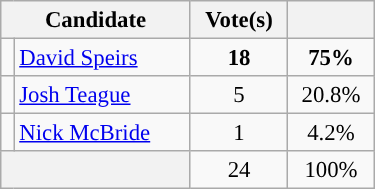<table class="wikitable" style="text-align:left; font-size:95%; width: 250px;">
<tr>
<th colspan=2>Candidate</th>
<th>Vote(s)</th>
<th></th>
</tr>
<tr>
<td style="background-color: "></td>
<td><a href='#'>David Speirs</a></td>
<td align=center><strong>18</strong></td>
<td align=center><strong>75%</strong></td>
</tr>
<tr>
<td style="background-color: "></td>
<td><a href='#'>Josh Teague</a></td>
<td align=center>5</td>
<td align=center>20.8%</td>
</tr>
<tr>
<td style="background-color: "></td>
<td><a href='#'>Nick McBride</a></td>
<td align=center>1</td>
<td align=center>4.2%</td>
</tr>
<tr>
<th colspan=2></th>
<td align=center>24</td>
<td align=center>100%</td>
</tr>
</table>
